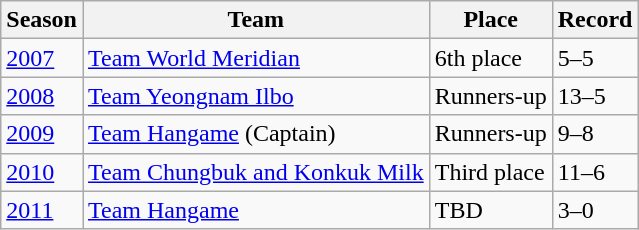<table class = "wikitable">
<tr>
<th>Season</th>
<th>Team</th>
<th>Place</th>
<th>Record</th>
</tr>
<tr>
<td><a href='#'>2007</a></td>
<td><a href='#'>Team World Meridian</a></td>
<td>6th place</td>
<td>5–5</td>
</tr>
<tr>
<td><a href='#'>2008</a></td>
<td><a href='#'>Team Yeongnam Ilbo</a></td>
<td>Runners-up</td>
<td>13–5</td>
</tr>
<tr>
<td><a href='#'>2009</a></td>
<td><a href='#'>Team Hangame</a> (Captain)</td>
<td>Runners-up</td>
<td>9–8</td>
</tr>
<tr>
<td><a href='#'>2010</a></td>
<td><a href='#'>Team Chungbuk and Konkuk Milk</a></td>
<td>Third place</td>
<td>11–6</td>
</tr>
<tr>
<td><a href='#'>2011</a></td>
<td><a href='#'>Team Hangame</a></td>
<td>TBD</td>
<td>3–0</td>
</tr>
</table>
